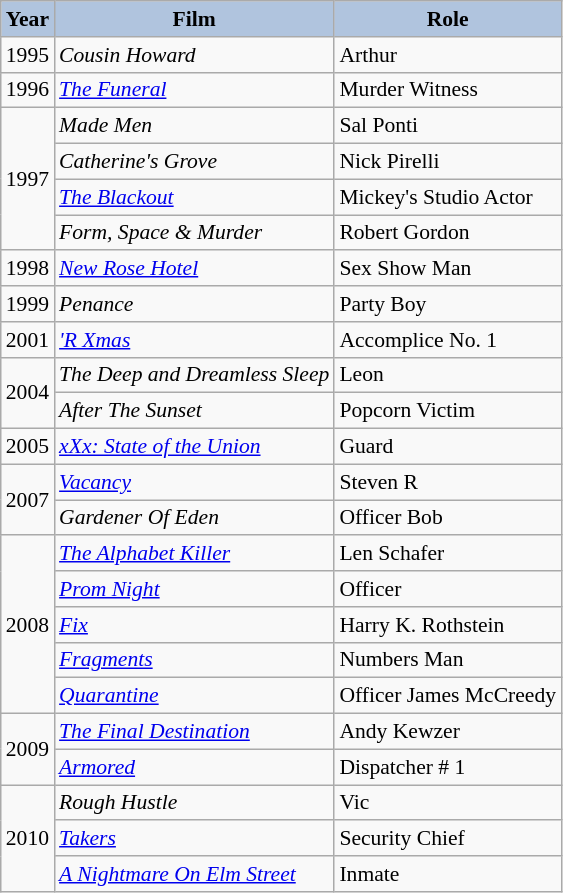<table class="wikitable" style="font-size:90%;">
<tr>
<th style="background:#B0C4DE;">Year</th>
<th style="background:#B0C4DE;">Film</th>
<th style="background:#B0C4DE;">Role</th>
</tr>
<tr>
<td>1995</td>
<td><em>Cousin Howard</em></td>
<td>Arthur</td>
</tr>
<tr>
<td>1996</td>
<td><em><a href='#'>The Funeral</a></em></td>
<td>Murder Witness</td>
</tr>
<tr>
<td rowspan="4">1997</td>
<td><em>Made Men</em></td>
<td>Sal Ponti</td>
</tr>
<tr>
<td><em>Catherine's Grove</em></td>
<td>Nick Pirelli</td>
</tr>
<tr>
<td><em><a href='#'>The Blackout</a></em></td>
<td>Mickey's Studio Actor</td>
</tr>
<tr>
<td><em>Form, Space & Murder</em></td>
<td>Robert Gordon</td>
</tr>
<tr>
<td>1998</td>
<td><em><a href='#'>New Rose Hotel</a></em></td>
<td>Sex Show Man</td>
</tr>
<tr>
<td>1999</td>
<td><em>Penance</em></td>
<td>Party Boy</td>
</tr>
<tr>
<td>2001</td>
<td><em> <a href='#'>'R Xmas</a></em></td>
<td>Accomplice No. 1</td>
</tr>
<tr>
<td rowspan="2">2004</td>
<td><em>The Deep and Dreamless Sleep</em></td>
<td>Leon</td>
</tr>
<tr>
<td><em>After The Sunset</em></td>
<td>Popcorn Victim</td>
</tr>
<tr>
<td>2005</td>
<td><em><a href='#'>xXx: State of the Union</a></em></td>
<td>Guard</td>
</tr>
<tr>
<td rowspan="2">2007</td>
<td><em><a href='#'>Vacancy</a></em></td>
<td>Steven R</td>
</tr>
<tr>
<td><em>Gardener Of Eden</em></td>
<td>Officer Bob</td>
</tr>
<tr>
<td rowspan="5">2008</td>
<td><em><a href='#'>The Alphabet Killer</a></em></td>
<td>Len Schafer</td>
</tr>
<tr>
<td><em><a href='#'>Prom Night</a></em></td>
<td>Officer</td>
</tr>
<tr>
<td><em><a href='#'>Fix</a></em></td>
<td>Harry K. Rothstein</td>
</tr>
<tr>
<td><em><a href='#'>Fragments</a></em></td>
<td>Numbers Man</td>
</tr>
<tr>
<td><em><a href='#'>Quarantine</a></em></td>
<td>Officer James McCreedy</td>
</tr>
<tr>
<td rowspan="2">2009</td>
<td><em><a href='#'>The Final Destination</a></em></td>
<td>Andy Kewzer</td>
</tr>
<tr>
<td><em><a href='#'>Armored</a></em></td>
<td>Dispatcher # 1</td>
</tr>
<tr>
<td rowspan="3">2010</td>
<td><em>Rough Hustle</em></td>
<td>Vic</td>
</tr>
<tr>
<td><em><a href='#'>Takers</a></em></td>
<td>Security Chief</td>
</tr>
<tr>
<td><em><a href='#'>A Nightmare On Elm Street</a></em></td>
<td>Inmate</td>
</tr>
</table>
